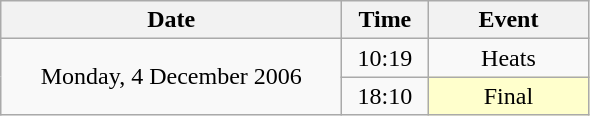<table class = "wikitable" style="text-align:center;">
<tr>
<th width=220>Date</th>
<th width=50>Time</th>
<th width=100>Event</th>
</tr>
<tr>
<td rowspan=2>Monday, 4 December 2006</td>
<td>10:19</td>
<td>Heats</td>
</tr>
<tr>
<td>18:10</td>
<td bgcolor=ffffcc>Final</td>
</tr>
</table>
